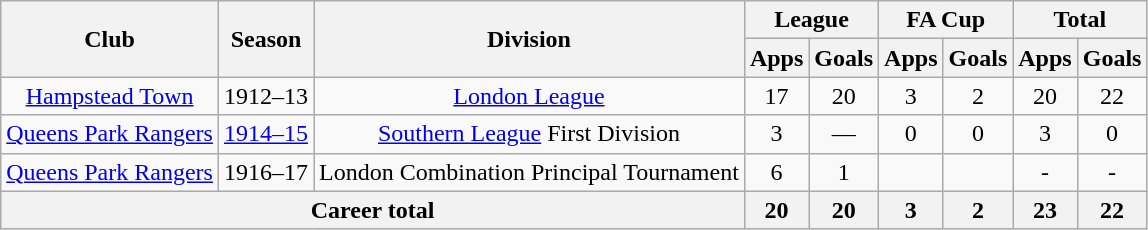<table class="wikitable" style="text-align:center;">
<tr>
<th rowspan="2">Club</th>
<th rowspan="2">Season</th>
<th rowspan="2">Division</th>
<th colspan="2">League</th>
<th colspan="2">FA Cup</th>
<th colspan="2">Total</th>
</tr>
<tr>
<th>Apps</th>
<th>Goals</th>
<th>Apps</th>
<th>Goals</th>
<th>Apps</th>
<th>Goals</th>
</tr>
<tr>
<td><a href='#'>Hampstead Town</a></td>
<td>1912–13</td>
<td><a href='#'>London League</a></td>
<td>17</td>
<td>20</td>
<td>3</td>
<td>2</td>
<td>20</td>
<td>22</td>
</tr>
<tr>
<td><a href='#'>Queens Park Rangers</a></td>
<td><a href='#'>1914–15</a></td>
<td><a href='#'>Southern League</a> First Division</td>
<td>3</td>
<td colspan="1">—</td>
<td>0</td>
<td>0</td>
<td>3</td>
<td>0</td>
</tr>
<tr>
<td><a href='#'>Queens Park Rangers</a></td>
<td>1916–17</td>
<td>London Combination Principal Tournament</td>
<td>6</td>
<td>1</td>
<td></td>
<td></td>
<td>-</td>
<td>-</td>
</tr>
<tr>
<th colspan="3">Career total</th>
<th>20</th>
<th>20</th>
<th>3</th>
<th>2</th>
<th>23</th>
<th>22</th>
</tr>
</table>
